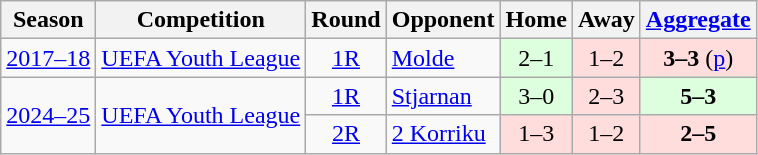<table class="wikitable" style="font-size:100%; text-align: center;">
<tr>
<th>Season</th>
<th>Competition</th>
<th>Round</th>
<th>Opponent</th>
<th>Home</th>
<th>Away</th>
<th><a href='#'>Aggregate</a></th>
</tr>
<tr>
<td><a href='#'>2017–18</a></td>
<td><a href='#'>UEFA Youth League</a></td>
<td><a href='#'>1R</a></td>
<td align="left"> <a href='#'>Molde</a></td>
<td bgcolor="#ddffdd" style="text-align:center;">2–1</td>
<td bgcolor="#ffdddd" style="text-align:center;">1–2</td>
<td bgcolor="#ffdddd" style="text-align:center;"><strong>3–3</strong> (<a href='#'>p</a>)</td>
</tr>
<tr>
<td rowspan="2"><a href='#'>2024–25</a></td>
<td rowspan="2"><a href='#'>UEFA Youth League</a></td>
<td><a href='#'>1R</a></td>
<td align="left"> <a href='#'>Stjarnan</a></td>
<td bgcolor="#ddffdd" style="text-align:center;">3–0</td>
<td bgcolor="#ffdddd" style="text-align:center;">2–3</td>
<td bgcolor="#ddffdd" style="text-align:center;"><strong>5–3</strong></td>
</tr>
<tr>
<td><a href='#'>2R</a></td>
<td align="left"> <a href='#'>2 Korriku</a></td>
<td bgcolor="#ffdddd" style="text-align:center;">1–3</td>
<td bgcolor="#ffdddd" style="text-align:center;">1–2</td>
<td bgcolor="#ffdddd" style="text-align:center;"><strong>2–5</strong></td>
</tr>
</table>
